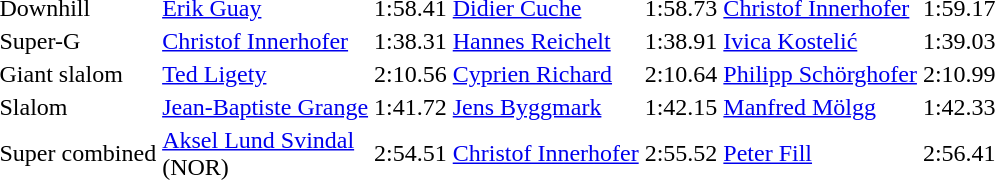<table>
<tr>
<td>Downhill<br> </td>
<td><a href='#'>Erik Guay</a><br></td>
<td>1:58.41</td>
<td><a href='#'>Didier Cuche</a><br></td>
<td>1:58.73</td>
<td><a href='#'>Christof Innerhofer</a><br></td>
<td>1:59.17</td>
</tr>
<tr>
<td>Super-G<br> </td>
<td><a href='#'>Christof Innerhofer</a><br></td>
<td>1:38.31</td>
<td><a href='#'>Hannes Reichelt</a><br></td>
<td>1:38.91</td>
<td><a href='#'>Ivica Kostelić</a><br></td>
<td>1:39.03</td>
</tr>
<tr>
<td>Giant slalom<br> </td>
<td><a href='#'>Ted Ligety</a><br></td>
<td>2:10.56</td>
<td><a href='#'>Cyprien Richard</a><br></td>
<td>2:10.64</td>
<td><a href='#'>Philipp Schörghofer</a><br></td>
<td>2:10.99</td>
</tr>
<tr>
<td>Slalom<br></td>
<td><a href='#'>Jean-Baptiste Grange</a><br></td>
<td>1:41.72</td>
<td><a href='#'>Jens Byggmark</a><br></td>
<td>1:42.15</td>
<td><a href='#'>Manfred Mölgg</a><br></td>
<td>1:42.33</td>
</tr>
<tr>
<td>Super combined<br> </td>
<td><a href='#'>Aksel Lund Svindal</a><br> (NOR)</td>
<td>2:54.51</td>
<td><a href='#'>Christof Innerhofer</a><br></td>
<td>2:55.52</td>
<td><a href='#'>Peter Fill</a><br></td>
<td>2:56.41</td>
</tr>
</table>
